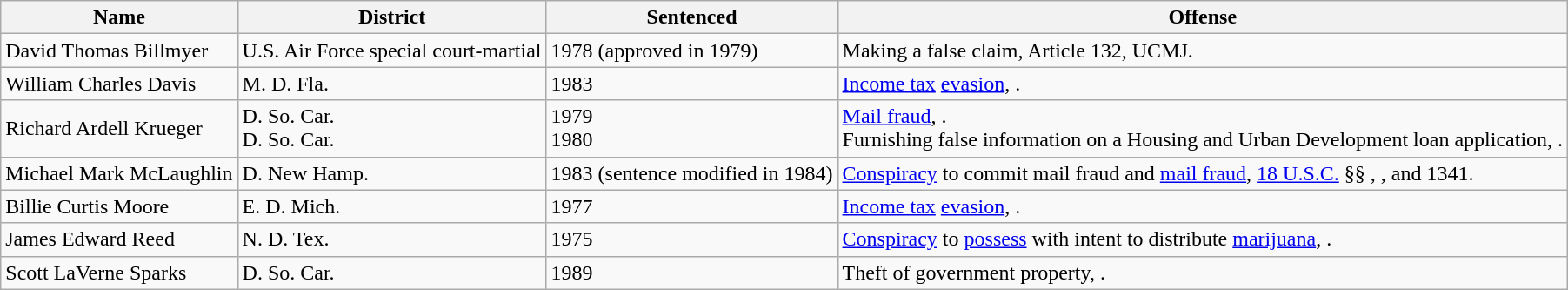<table class="wikitable">
<tr>
<th>Name</th>
<th>District</th>
<th>Sentenced</th>
<th>Offense</th>
</tr>
<tr>
<td>David Thomas Billmyer</td>
<td>U.S. Air Force special court-martial</td>
<td>1978 (approved in 1979)</td>
<td>Making a false claim, Article 132, UCMJ.</td>
</tr>
<tr>
<td>William Charles Davis</td>
<td>M. D. Fla.</td>
<td>1983</td>
<td><a href='#'>Income tax</a> <a href='#'>evasion</a>, .</td>
</tr>
<tr>
<td>Richard Ardell Krueger</td>
<td>D. So. Car.<br>D. So. Car.</td>
<td>1979<br>1980</td>
<td><a href='#'>Mail fraud</a>, .<br>Furnishing false information on a Housing and Urban Development loan application, .</td>
</tr>
<tr>
<td>Michael Mark McLaughlin</td>
<td>D. New Hamp.</td>
<td>1983 (sentence modified in 1984)</td>
<td><a href='#'>Conspiracy</a> to commit mail fraud and <a href='#'>mail fraud</a>, <a href='#'>18 U.S.C.</a> §§ , , and 1341.</td>
</tr>
<tr>
<td>Billie Curtis Moore</td>
<td>E. D. Mich.</td>
<td>1977</td>
<td><a href='#'>Income tax</a> <a href='#'>evasion</a>, .</td>
</tr>
<tr>
<td>James Edward Reed</td>
<td>N. D. Tex.</td>
<td>1975</td>
<td><a href='#'>Conspiracy</a> to <a href='#'>possess</a> with intent to distribute <a href='#'>marijuana</a>, .</td>
</tr>
<tr>
<td>Scott LaVerne Sparks</td>
<td>D. So. Car.</td>
<td>1989</td>
<td>Theft of government property, .</td>
</tr>
</table>
